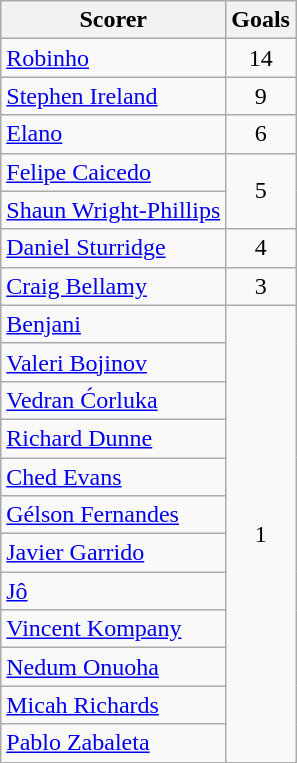<table class="wikitable">
<tr>
<th>Scorer</th>
<th>Goals</th>
</tr>
<tr>
<td> <a href='#'>Robinho</a></td>
<td align=center>14</td>
</tr>
<tr>
<td> <a href='#'>Stephen Ireland</a></td>
<td align=center>9</td>
</tr>
<tr>
<td> <a href='#'>Elano</a></td>
<td align=center>6</td>
</tr>
<tr>
<td> <a href='#'>Felipe Caicedo</a></td>
<td rowspan="2" style="text-align:center;">5</td>
</tr>
<tr>
<td> <a href='#'>Shaun Wright-Phillips</a></td>
</tr>
<tr>
<td> <a href='#'>Daniel Sturridge</a></td>
<td align=center>4</td>
</tr>
<tr>
<td> <a href='#'>Craig Bellamy</a></td>
<td align=center>3</td>
</tr>
<tr>
<td> <a href='#'>Benjani</a></td>
<td rowspan="12" style="text-align:center;">1</td>
</tr>
<tr>
<td> <a href='#'>Valeri Bojinov</a></td>
</tr>
<tr>
<td> <a href='#'>Vedran Ćorluka</a></td>
</tr>
<tr>
<td> <a href='#'>Richard Dunne</a></td>
</tr>
<tr>
<td> <a href='#'>Ched Evans</a></td>
</tr>
<tr>
<td> <a href='#'>Gélson Fernandes</a></td>
</tr>
<tr>
<td> <a href='#'>Javier Garrido</a></td>
</tr>
<tr>
<td> <a href='#'>Jô</a></td>
</tr>
<tr>
<td> <a href='#'>Vincent Kompany</a></td>
</tr>
<tr>
<td> <a href='#'>Nedum Onuoha</a></td>
</tr>
<tr>
<td> <a href='#'>Micah Richards</a></td>
</tr>
<tr>
<td> <a href='#'>Pablo Zabaleta</a></td>
</tr>
</table>
